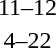<table style="text-align:center">
<tr>
<th width=200></th>
<th width=100></th>
<th width=200></th>
</tr>
<tr>
<td align=right></td>
<td>11–12</td>
<td align=left><strong></strong></td>
</tr>
<tr>
<td align=right></td>
<td>4–22</td>
<td align=left><strong></strong></td>
</tr>
</table>
